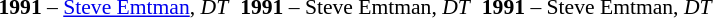<table cellpadding="3" style="font-size:.9em">
<tr>
</tr>
<tr>
</tr>
<tr style="vertical-align:top;">
<td><strong>1991</strong> – <a href='#'>Steve Emtman</a>, <em>DT</em><br></td>
<td><strong>1991</strong> – Steve Emtman, <em>DT</em><br></td>
<td><strong>1991</strong> – Steve Emtman, <em>DT</em><br></td>
</tr>
</table>
